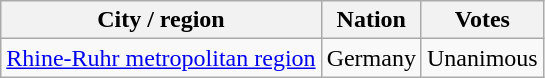<table class="wikitable">
<tr>
<th>City / region</th>
<th>Nation</th>
<th>Votes</th>
</tr>
<tr>
<td><a href='#'>Rhine-Ruhr metropolitan region</a></td>
<td> Germany</td>
<td align="center">Unanimous</td>
</tr>
</table>
